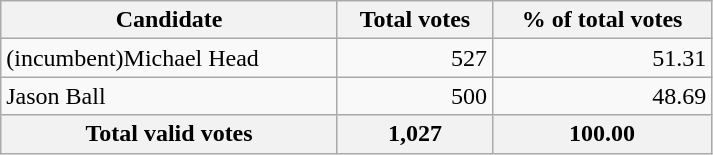<table class="wikitable" width="475">
<tr>
<th align="left">Candidate</th>
<th align="right">Total votes</th>
<th align="right">% of total votes</th>
</tr>
<tr>
<td align="left">(incumbent)Michael Head</td>
<td align="right">527</td>
<td align="right">51.31</td>
</tr>
<tr>
<td align="left">Jason Ball</td>
<td align="right">500</td>
<td align="right">48.69</td>
</tr>
<tr bgcolor="#EEEEEE">
<th align="left">Total valid votes</th>
<th align="right"><strong>1,027</strong></th>
<th align="right"><strong>100.00</strong></th>
</tr>
</table>
